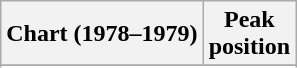<table class="wikitable sortable plainrowheaders" style="text-align:center">
<tr>
<th scope="col">Chart (1978–1979)</th>
<th scope="col">Peak<br>position</th>
</tr>
<tr>
</tr>
<tr>
</tr>
</table>
